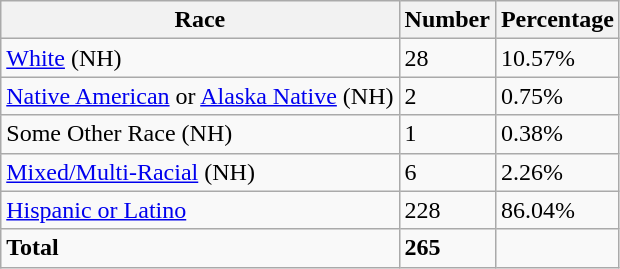<table class="wikitable">
<tr>
<th>Race</th>
<th>Number</th>
<th>Percentage</th>
</tr>
<tr>
<td><a href='#'>White</a> (NH)</td>
<td>28</td>
<td>10.57%</td>
</tr>
<tr>
<td><a href='#'>Native American</a> or <a href='#'>Alaska Native</a> (NH)</td>
<td>2</td>
<td>0.75%</td>
</tr>
<tr>
<td>Some Other Race (NH)</td>
<td>1</td>
<td>0.38%</td>
</tr>
<tr>
<td><a href='#'>Mixed/Multi-Racial</a> (NH)</td>
<td>6</td>
<td>2.26%</td>
</tr>
<tr>
<td><a href='#'>Hispanic or Latino</a></td>
<td>228</td>
<td>86.04%</td>
</tr>
<tr>
<td><strong>Total</strong></td>
<td><strong>265</strong></td>
<td></td>
</tr>
</table>
